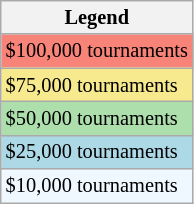<table class="wikitable" style="font-size:85%">
<tr>
<th>Legend</th>
</tr>
<tr style="background:#f88379;">
<td>$100,000 tournaments</td>
</tr>
<tr style="background:#f7e98e;">
<td>$75,000 tournaments</td>
</tr>
<tr style="background:#addfad;">
<td>$50,000 tournaments</td>
</tr>
<tr style="background:lightblue;">
<td>$25,000 tournaments</td>
</tr>
<tr style="background:#f0f8ff;">
<td>$10,000 tournaments</td>
</tr>
</table>
